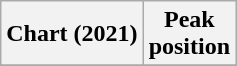<table class="wikitable sortable plainrowheaders" style="text-align:center">
<tr>
<th scope="col">Chart (2021)</th>
<th scope="col">Peak<br>position</th>
</tr>
<tr>
</tr>
</table>
